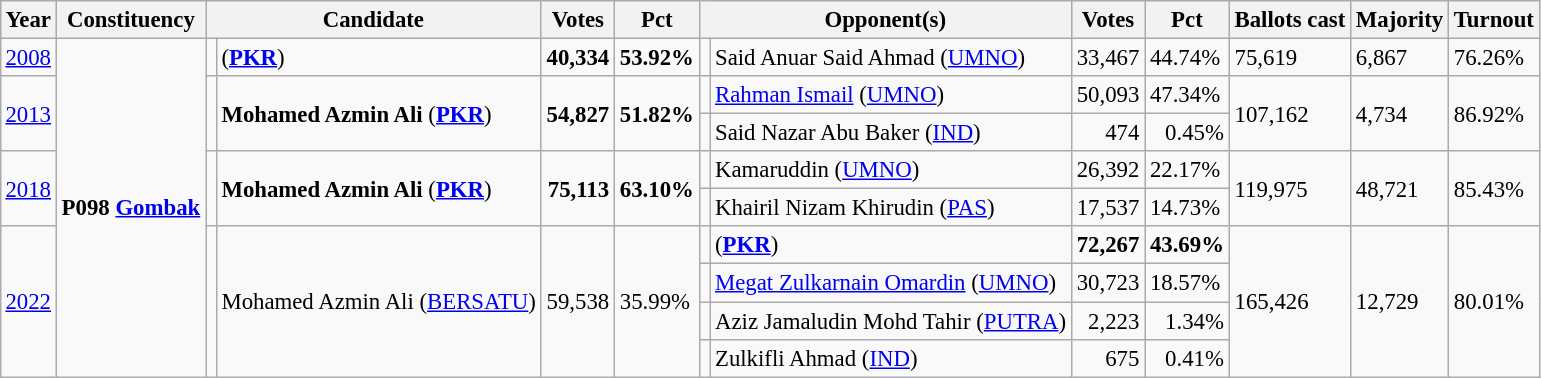<table class="wikitable" style="margin:0.5em ; font-size:95%">
<tr>
<th>Year</th>
<th>Constituency</th>
<th colspan=2>Candidate</th>
<th>Votes</th>
<th>Pct</th>
<th colspan=2>Opponent(s)</th>
<th>Votes</th>
<th>Pct</th>
<th>Ballots cast</th>
<th>Majority</th>
<th>Turnout</th>
</tr>
<tr>
<td><a href='#'>2008</a></td>
<td rowspan=9><strong>P098 <a href='#'>Gombak</a></strong></td>
<td></td>
<td> (<a href='#'><strong>PKR</strong></a>)</td>
<td align="right"><strong>40,334</strong></td>
<td><strong>53.92%</strong></td>
<td></td>
<td>Said Anuar Said Ahmad (<a href='#'>UMNO</a>)</td>
<td align="right">33,467</td>
<td>44.74%</td>
<td>75,619</td>
<td>6,867</td>
<td>76.26%</td>
</tr>
<tr>
<td rowspan=2><a href='#'>2013</a></td>
<td rowspan=2 ></td>
<td rowspan=2><strong>Mohamed Azmin Ali</strong> (<a href='#'><strong>PKR</strong></a>)</td>
<td rowspan=2 align="right"><strong>54,827</strong></td>
<td rowspan=2><strong>51.82%</strong></td>
<td></td>
<td><a href='#'>Rahman Ismail</a> (<a href='#'>UMNO</a>)</td>
<td align="right">50,093</td>
<td>47.34%</td>
<td rowspan=2>107,162</td>
<td rowspan=2>4,734</td>
<td rowspan=2>86.92%</td>
</tr>
<tr>
<td></td>
<td>Said Nazar Abu Baker (<a href='#'>IND</a>)</td>
<td align="right">474</td>
<td align=right>0.45%</td>
</tr>
<tr>
<td rowspan=2><a href='#'>2018</a></td>
<td rowspan=2 ></td>
<td rowspan=2><strong>Mohamed Azmin Ali</strong> (<a href='#'><strong>PKR</strong></a>)</td>
<td rowspan=2 align="right"><strong>75,113</strong></td>
<td rowspan=2><strong>63.10%</strong></td>
<td></td>
<td> Kamaruddin (<a href='#'>UMNO</a>)</td>
<td align="right">26,392</td>
<td>22.17%</td>
<td rowspan=2>119,975</td>
<td rowspan=2>48,721</td>
<td rowspan=2>85.43%</td>
</tr>
<tr>
<td></td>
<td>Khairil Nizam Khirudin (<a href='#'>PAS</a>)</td>
<td align="right">17,537</td>
<td>14.73%</td>
</tr>
<tr>
<td rowspan=4><a href='#'>2022</a></td>
<td rowspan=4 bgcolor=></td>
<td rowspan=4>Mohamed Azmin Ali (<a href='#'>BERSATU</a>)</td>
<td rowspan=4>59,538</td>
<td rowspan=4>35.99%</td>
<td></td>
<td><strong></strong> (<a href='#'><strong>PKR</strong></a>)</td>
<td align="right"><strong>72,267</strong></td>
<td><strong>43.69%</strong></td>
<td rowspan=4>165,426</td>
<td rowspan=4>12,729</td>
<td rowspan=4>80.01%</td>
</tr>
<tr>
<td></td>
<td><a href='#'>Megat Zulkarnain Omardin</a> (<a href='#'>UMNO</a>)</td>
<td align="right">30,723</td>
<td>18.57%</td>
</tr>
<tr>
<td bgcolor=></td>
<td>Aziz Jamaludin Mohd Tahir (<a href='#'>PUTRA</a>)</td>
<td align="right">2,223</td>
<td align=right>1.34%</td>
</tr>
<tr>
<td></td>
<td>Zulkifli Ahmad (<a href='#'>IND</a>)</td>
<td align="right">675</td>
<td align=right>0.41%</td>
</tr>
</table>
